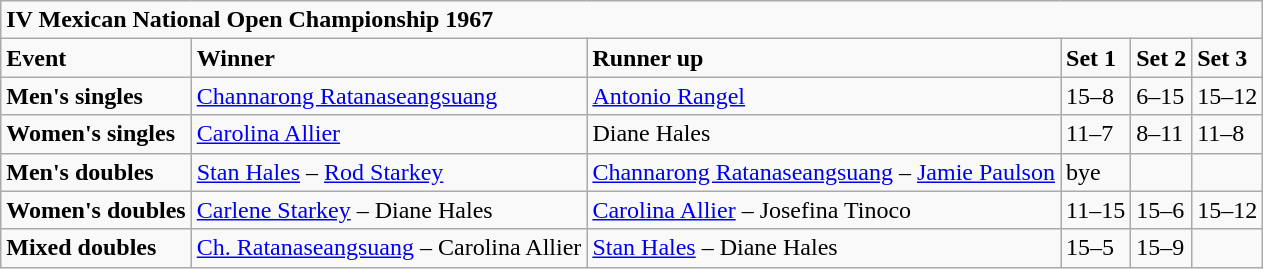<table class="wikitable">
<tr>
<td colspan="6"><strong>IV Mexican National Open Championship 1967</strong></td>
</tr>
<tr>
<td><strong>Event</strong></td>
<td><strong>Winner</strong></td>
<td><strong>Runner up</strong></td>
<td><strong>Set 1</strong></td>
<td><strong>Set 2</strong></td>
<td><strong>Set 3</strong></td>
</tr>
<tr>
<td><strong>Men's singles</strong></td>
<td><a href='#'>Channarong Ratanaseangsuang</a> </td>
<td><a href='#'>Antonio Rangel</a> </td>
<td>15–8</td>
<td>6–15</td>
<td>15–12</td>
</tr>
<tr>
<td><strong>Women's singles</strong></td>
<td><a href='#'>Carolina Allier</a> </td>
<td>Diane Hales </td>
<td>11–7</td>
<td>8–11</td>
<td>11–8</td>
</tr>
<tr>
<td><strong>Men's doubles</strong></td>
<td><a href='#'>Stan Hales</a>  – <a href='#'>Rod Starkey</a> </td>
<td><a href='#'>Channarong Ratanaseangsuang</a>  – <a href='#'>Jamie Paulson</a> </td>
<td>bye</td>
<td></td>
<td></td>
</tr>
<tr>
<td><strong>Women's doubles</strong></td>
<td><a href='#'>Carlene Starkey</a>  – Diane Hales </td>
<td><a href='#'>Carolina Allier</a>  – Josefina Tinoco </td>
<td>11–15</td>
<td>15–6</td>
<td>15–12</td>
</tr>
<tr>
<td><strong>Mixed doubles</strong></td>
<td><a href='#'>Ch. Ratanaseangsuang</a>  – Carolina Allier </td>
<td><a href='#'>Stan Hales</a>  – Diane Hales </td>
<td>15–5</td>
<td>15–9</td>
<td></td>
</tr>
</table>
